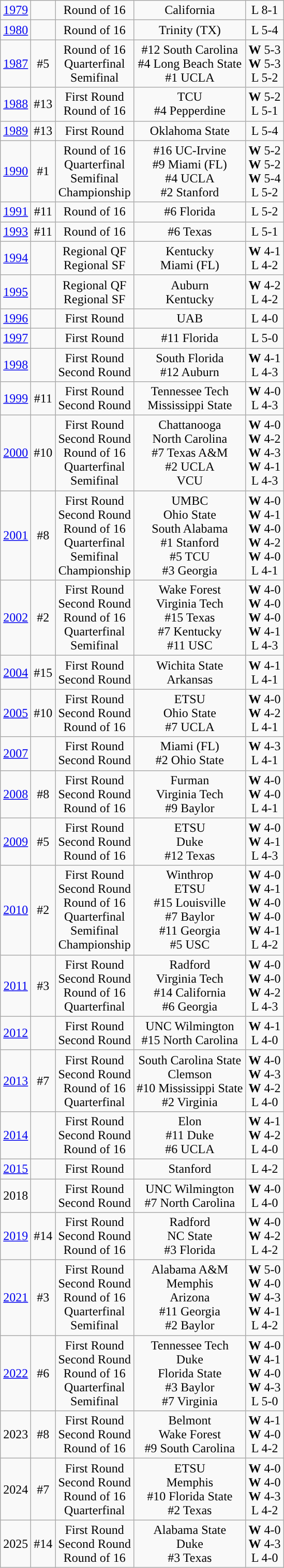<table class="wikitable">
<tr align="center">
<td><a href='#'>1979</a></td>
<td></td>
<td>Round of 16</td>
<td>California</td>
<td>L 8-1</td>
</tr>
<tr align="center">
<td><a href='#'>1980</a></td>
<td></td>
<td>Round of 16</td>
<td>Trinity (TX)</td>
<td>L 5-4</td>
</tr>
<tr align="center">
<td><a href='#'>1987</a></td>
<td>#5</td>
<td>Round of 16 <br> Quarterfinal <br> Semifinal</td>
<td>#12 South Carolina <br> #4 Long Beach State <br> #1 UCLA</td>
<td><strong>W</strong> 5-3 <br> <strong>W</strong> 5-3 <br> L 5-2</td>
</tr>
<tr align="center">
<td><a href='#'>1988</a></td>
<td>#13</td>
<td>First Round <br> Round of 16</td>
<td>TCU <br> #4 Pepperdine</td>
<td><strong>W</strong> 5-2 <br> L 5-1</td>
</tr>
<tr align="center">
<td><a href='#'>1989</a></td>
<td>#13</td>
<td>First Round</td>
<td>Oklahoma State</td>
<td>L 5-4</td>
</tr>
<tr align="center">
<td><a href='#'>1990</a></td>
<td>#1</td>
<td>Round of 16 <br> Quarterfinal <br> Semifinal <br> Championship</td>
<td>#16 UC-Irvine <br> #9 Miami (FL) <br> #4 UCLA <br> #2 Stanford</td>
<td><strong>W</strong> 5-2 <br> <strong>W</strong> 5-2 <br> <strong>W</strong> 5-4 <br> L 5-2</td>
</tr>
<tr align="center">
<td><a href='#'>1991</a></td>
<td>#11</td>
<td>Round of 16</td>
<td>#6 Florida</td>
<td>L 5-2</td>
</tr>
<tr align="center">
<td><a href='#'>1993</a></td>
<td>#11</td>
<td>Round of 16</td>
<td>#6 Texas</td>
<td>L 5-1</td>
</tr>
<tr align="center">
<td><a href='#'>1994</a></td>
<td></td>
<td>Regional QF <br> Regional SF</td>
<td>Kentucky <br> Miami (FL)</td>
<td><strong>W</strong> 4-1 <br> L 4-2</td>
</tr>
<tr align="center">
<td><a href='#'>1995</a></td>
<td></td>
<td>Regional QF <br> Regional SF</td>
<td>Auburn <br> Kentucky</td>
<td><strong>W</strong> 4-2 <br> L 4-2</td>
</tr>
<tr align="center">
<td><a href='#'>1996</a></td>
<td></td>
<td>First Round</td>
<td>UAB</td>
<td>L 4-0</td>
</tr>
<tr align="center">
<td><a href='#'>1997</a></td>
<td></td>
<td>First Round</td>
<td>#11 Florida</td>
<td>L 5-0</td>
</tr>
<tr align="center">
<td><a href='#'>1998</a></td>
<td></td>
<td>First Round <br> Second Round</td>
<td>South Florida <br> #12 Auburn</td>
<td><strong>W</strong> 4-1 <br> L 4-3</td>
</tr>
<tr align="center">
<td><a href='#'>1999</a></td>
<td>#11</td>
<td>First Round <br> Second Round</td>
<td>Tennessee Tech <br> Mississippi State</td>
<td><strong>W</strong> 4-0 <br> L 4-3</td>
</tr>
<tr align="center">
<td><a href='#'>2000</a></td>
<td>#10</td>
<td>First Round <br> Second Round <br> Round of 16 <br> Quarterfinal <br> Semifinal</td>
<td>Chattanooga <br> North Carolina <br> #7 Texas A&M <br> #2 UCLA <br> VCU</td>
<td><strong>W</strong> 4-0 <br> <strong>W</strong> 4-2 <br> <strong>W</strong> 4-3 <br> <strong>W</strong> 4-1 <br> L 4-3</td>
</tr>
<tr align="center">
<td><a href='#'>2001</a></td>
<td>#8</td>
<td>First Round <br> Second Round <br> Round of 16 <br> Quarterfinal <br> Semifinal <br> Championship</td>
<td>UMBC <br> Ohio State <br> South Alabama <br> #1 Stanford <br> #5 TCU <br> #3 Georgia</td>
<td><strong>W</strong> 4-0 <br> <strong>W</strong> 4-1 <br> <strong>W</strong> 4-0 <br> <strong>W</strong> 4-2 <br> <strong>W</strong> 4-0 <br> L 4-1</td>
</tr>
<tr align="center">
<td><a href='#'>2002</a></td>
<td>#2</td>
<td>First Round <br> Second Round <br> Round of 16 <br> Quarterfinal <br> Semifinal</td>
<td>Wake Forest <br> Virginia Tech <br> #15 Texas <br> #7 Kentucky <br> #11 USC</td>
<td><strong>W</strong> 4-0 <br> <strong>W</strong> 4-0 <br> <strong>W</strong> 4-0 <br> <strong>W</strong> 4-1 <br> L 4-3</td>
</tr>
<tr align="center">
<td><a href='#'>2004</a></td>
<td>#15</td>
<td>First Round <br> Second Round</td>
<td>Wichita State <br> Arkansas</td>
<td><strong>W</strong> 4-1 <br> L 4-1</td>
</tr>
<tr align="center">
<td><a href='#'>2005</a></td>
<td>#10</td>
<td>First Round <br> Second Round <br> Round of 16</td>
<td>ETSU <br> Ohio State <br> #7 UCLA</td>
<td><strong>W</strong> 4-0 <br> <strong>W</strong> 4-2 <br> L 4-1</td>
</tr>
<tr align="center">
<td><a href='#'>2007</a></td>
<td></td>
<td>First Round <br> Second Round</td>
<td>Miami (FL) <br> #2 Ohio State</td>
<td><strong>W</strong> 4-3 <br> L 4-1</td>
</tr>
<tr align="center">
<td><a href='#'>2008</a></td>
<td>#8</td>
<td>First Round <br> Second Round <br> Round of 16</td>
<td>Furman <br> Virginia Tech <br> #9 Baylor</td>
<td><strong>W</strong> 4-0 <br> <strong>W</strong> 4-0 <br> L 4-1</td>
</tr>
<tr align="center">
<td><a href='#'>2009</a></td>
<td>#5</td>
<td>First Round <br> Second Round <br> Round of 16</td>
<td>ETSU <br> Duke <br> #12 Texas</td>
<td><strong>W</strong> 4-0 <br> <strong>W</strong> 4-1 <br> L 4-3</td>
</tr>
<tr align="center">
<td><a href='#'>2010</a></td>
<td>#2</td>
<td>First Round <br> Second Round <br> Round of 16 <br> Quarterfinal <br> Semifinal <br> Championship</td>
<td>Winthrop <br> ETSU <br> #15 Louisville <br> #7 Baylor <br> #11 Georgia <br> #5 USC</td>
<td><strong>W</strong> 4-0 <br> <strong>W</strong> 4-1 <br> <strong>W</strong> 4-0 <br> <strong>W</strong> 4-0 <br> <strong>W</strong> 4-1 <br> L 4-2</td>
</tr>
<tr align="center">
<td><a href='#'>2011</a></td>
<td>#3</td>
<td>First Round <br> Second Round <br> Round of 16 <br> Quarterfinal</td>
<td>Radford <br> Virginia Tech <br> #14 California <br> #6 Georgia</td>
<td><strong>W</strong> 4-0 <br> <strong>W</strong> 4-0 <br> <strong>W</strong> 4-2 <br> L 4-3</td>
</tr>
<tr align="center">
<td><a href='#'>2012</a></td>
<td></td>
<td>First Round <br> Second Round</td>
<td>UNC Wilmington <br> #15 North Carolina</td>
<td><strong>W</strong> 4-1 <br> L 4-0</td>
</tr>
<tr align="center">
<td><a href='#'>2013</a></td>
<td>#7</td>
<td>First Round <br> Second Round <br> Round of 16 <br> Quarterfinal</td>
<td>South Carolina State <br> Clemson <br> #10 Mississippi State <br> #2 Virginia</td>
<td><strong>W</strong> 4-0 <br> <strong>W</strong> 4-3 <br> <strong>W</strong> 4-2 <br> L 4-0</td>
</tr>
<tr align="center">
<td><a href='#'>2014</a></td>
<td></td>
<td>First Round <br> Second Round <br> Round of 16</td>
<td>Elon <br> #11 Duke <br> #6 UCLA</td>
<td><strong>W</strong> 4-1 <br> <strong>W</strong> 4-2 <br> L 4-0</td>
</tr>
<tr align="center">
<td><a href='#'>2015</a></td>
<td></td>
<td>First Round</td>
<td>Stanford</td>
<td>L 4-2</td>
</tr>
<tr align="center">
<td>2018</td>
<td></td>
<td>First Round <br> Second Round</td>
<td>UNC Wilmington <br> #7 North Carolina</td>
<td><strong>W</strong> 4-0 <br> L 4-0</td>
</tr>
<tr align="center">
<td><a href='#'>2019</a></td>
<td>#14</td>
<td>First Round <br> Second Round <br> Round of 16 <br></td>
<td>Radford <br> NC State <br> #3 Florida</td>
<td><strong>W</strong> 4-0 <br> <strong>W</strong> 4-2 <br> L 4-2</td>
</tr>
<tr align="center">
<td><a href='#'>2021</a></td>
<td>#3</td>
<td>First Round <br> Second Round <br> Round of 16 <br> Quarterfinal <br> Semifinal</td>
<td>Alabama A&M <br> Memphis <br> Arizona <br> #11 Georgia <br> #2 Baylor</td>
<td><strong>W</strong> 5-0 <br> <strong>W</strong> 4-0 <br> <strong>W</strong> 4-3 <br> <strong>W</strong> 4-1 <br> L 4-2</td>
</tr>
<tr align="center">
<td><a href='#'>2022</a></td>
<td>#6</td>
<td>First Round <br> Second Round <br> Round of 16 <br> Quarterfinal <br> Semifinal</td>
<td>Tennessee Tech <br> Duke <br> Florida State <br> #3 Baylor <br> #7 Virginia</td>
<td><strong>W</strong> 4-0 <br> <strong>W</strong> 4-1 <br> <strong>W</strong> 4-0 <br> <strong>W</strong> 4-3 <br> L 5-0</td>
</tr>
<tr align="center">
<td>2023</td>
<td>#8</td>
<td>First Round <br> Second Round <br> Round of 16</td>
<td>Belmont <br> Wake Forest <br> #9 South Carolina</td>
<td><strong>W</strong> 4-1 <br> <strong>W</strong> 4-0 <br> L 4-2</td>
</tr>
<tr align="center">
<td>2024</td>
<td>#7</td>
<td>First Round <br> Second Round <br> Round of 16 <br> Quarterfinal</td>
<td>ETSU <br> Memphis <br> #10 Florida State <br> #2 Texas</td>
<td><strong>W</strong> 4-0 <br> <strong>W</strong> 4-0 <br><strong>W</strong> 4-3 <br> L 4-2</td>
</tr>
<tr align="center">
<td>2025</td>
<td>#14</td>
<td>First Round <br> Second Round <br> Round of 16</td>
<td>Alabama State <br> Duke <br> #3 Texas</td>
<td><strong>W</strong> 4-0 <br> <strong>W</strong> 4-3 <br>L 4-0</td>
</tr>
</table>
